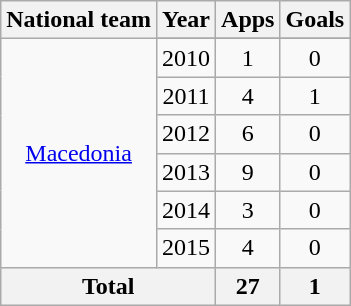<table class=wikitable style=text-align:center>
<tr>
<th>National team</th>
<th>Year</th>
<th>Apps</th>
<th>Goals</th>
</tr>
<tr>
<td rowspan=7><a href='#'>Macedonia</a></td>
</tr>
<tr>
<td>2010</td>
<td>1</td>
<td>0</td>
</tr>
<tr>
<td>2011</td>
<td>4</td>
<td>1</td>
</tr>
<tr>
<td>2012</td>
<td>6</td>
<td>0</td>
</tr>
<tr>
<td>2013</td>
<td>9</td>
<td>0</td>
</tr>
<tr>
<td>2014</td>
<td>3</td>
<td>0</td>
</tr>
<tr>
<td>2015</td>
<td>4</td>
<td>0</td>
</tr>
<tr>
<th colspan=2>Total</th>
<th>27</th>
<th>1</th>
</tr>
</table>
